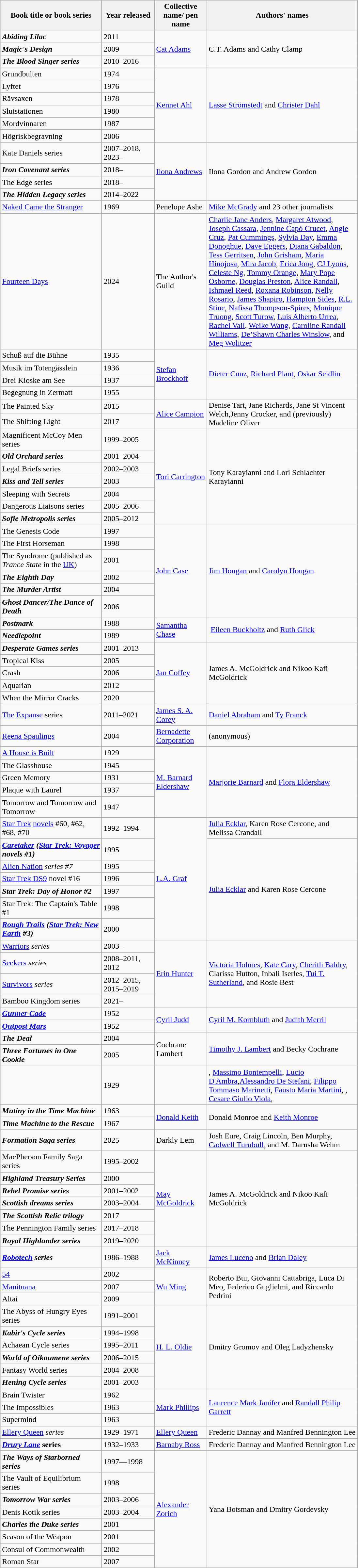<table class="wikitable sortable" style="border:1px">
<tr>
<th style=width:200px>Book title or book series</th>
<th style=width:100px>Year released</th>
<th style="width:100px">Collective name/ pen name</th>
<th style=width:300px>Authors' names</th>
</tr>
<tr>
<td><strong><em>Abiding Lilac</em></strong></td>
<td>2011</td>
<td rowspan="3"><a href='#'>Cat Adams</a></td>
<td rowspan="3">C.T. Adams and Cathy Clamp</td>
</tr>
<tr>
<td><strong><em>Magic's Design</em></strong></td>
<td>2009</td>
</tr>
<tr>
<td><strong><em>The Blood Singer<em> series<strong></td>
<td>2010–2016</td>
</tr>
<tr>
<td></em></strong>Grundbulten<strong><em></td>
<td>1974</td>
<td rowspan="6"><a href='#'>Kennet Ahl</a></td>
<td rowspan="6"><a href='#'>Lasse Strömstedt</a> and <a href='#'>Christer Dahl</a></td>
</tr>
<tr>
<td></em></strong>Lyftet<strong><em></td>
<td>1976</td>
</tr>
<tr>
<td></em></strong>Rävsaxen<strong><em></td>
<td>1978</td>
</tr>
<tr>
<td></em></strong>Slutstationen<strong><em></td>
<td>1980</td>
</tr>
<tr>
<td></em></strong>Mordvinnaren<strong><em></td>
<td>1987</td>
</tr>
<tr>
<td></em></strong>Högriskbegravning<strong><em></td>
<td>2006</td>
</tr>
<tr>
<td></em></strong>Kate Daniels</em> series</strong></td>
<td>2007–2018, 2023–</td>
<td rowspan="4"><a href='#'>Ilona Andrews</a></td>
<td rowspan="4">Ilona Gordon and Andrew Gordon</td>
</tr>
<tr>
<td><strong><em>Iron Covenant<em> series<strong></td>
<td>2018–</td>
</tr>
<tr>
<td></em></strong>The Edge</em> series</strong></td>
<td>2018–</td>
</tr>
<tr>
<td><strong><em>The Hidden Legacy<em> series<strong></td>
<td>2014–2022</td>
</tr>
<tr>
<td></strong><a href='#'></em>Naked Came the Stranger<em></a><strong></td>
<td>1969</td>
<td>Penelope Ashe</td>
<td><a href='#'>Mike McGrady</a> and 23 other journalists</td>
</tr>
<tr>
<td></strong><a href='#'></em>Fourteen Days<em></a><strong></td>
<td>2024</td>
<td>The Author's Guild</td>
<td><a href='#'>Charlie Jane Anders</a>, <a href='#'>Margaret Atwood</a>, <a href='#'>Joseph Cassara</a>, <a href='#'>Jennine Capó Crucet</a>, <a href='#'>Angie Cruz</a>, <a href='#'>Pat Cummings</a>, <a href='#'>Sylvia Day</a>, <a href='#'>Emma Donoghue</a>, <a href='#'>Dave Eggers</a>, <a href='#'>Diana Gabaldon</a>, <a href='#'>Tess Gerritsen</a>, <a href='#'>John Grisham</a>, <a href='#'>Maria Hinojosa</a>, <a href='#'>Mira Jacob</a>, <a href='#'>Erica Jong</a>, <a href='#'>CJ Lyons</a>, <a href='#'>Celeste Ng</a>, <a href='#'>Tommy Orange</a>, <a href='#'>Mary Pope Osborne</a>, <a href='#'>Douglas Preston</a>, <a href='#'>Alice Randall</a>, <a href='#'>Ishmael Reed</a>, <a href='#'>Roxana Robinson</a>, <a href='#'>Nelly Rosario</a>, <a href='#'>James Shapiro</a>, <a href='#'>Hampton Sides</a>, <a href='#'>R.L. Stine</a>, <a href='#'>Nafissa Thompson-Spires</a>, <a href='#'>Monique Truong</a>, <a href='#'>Scott Turow</a>, <a href='#'>Luis Alberto Urrea</a>, <a href='#'>Rachel Vail</a>, <a href='#'>Weike Wang</a>, <a href='#'>Caroline Randall Williams</a>, <a href='#'>De’Shawn Charles Winslow</a>, and <a href='#'>Meg Wolitzer</a></td>
</tr>
<tr>
<td></em></strong>Schuß auf die Bühne<strong><em></td>
<td>1935</td>
<td rowspan="4"><a href='#'>Stefan Brockhoff</a></td>
<td rowspan="4"><a href='#'>Dieter Cunz</a>, <a href='#'>Richard Plant</a>, <a href='#'>Oskar Seidlin</a></td>
</tr>
<tr>
<td></em></strong>Musik im Totengässlein<strong><em></td>
<td>1936</td>
</tr>
<tr>
<td></em></strong>Drei Kioske am See<strong><em></td>
<td>1937</td>
</tr>
<tr>
<td></em></strong>Begegnung in Zermatt<strong><em></td>
<td>1955</td>
</tr>
<tr>
<td></em></strong>The Painted Sky<strong><em></td>
<td>2015</td>
<td rowspan="2"><a href='#'>Alice Campion</a></td>
<td rowspan="2">Denise Tart, Jane Richards, Jane St Vincent Welch,Jenny Crocker, and (previously) Madeline Oliver</td>
</tr>
<tr>
<td></em></strong>The Shifting Light<strong><em></td>
<td>2017</td>
</tr>
<tr>
<td></em></strong>Magnificent McCoy Men</em> series</strong></td>
<td>1999–2005</td>
<td rowspan="7"><a href='#'>Tori Carrington</a></td>
<td rowspan="7">Tony Karayianni and Lori Schlachter Karayianni</td>
</tr>
<tr>
<td><strong><em>Old Orchard<em> series<strong></td>
<td>2001–2004</td>
</tr>
<tr>
<td></em></strong>Legal Briefs</em> series</strong></td>
<td>2002–2003</td>
</tr>
<tr>
<td><strong><em>Kiss and Tell<em> series<strong></td>
<td>2003</td>
</tr>
<tr>
<td></em></strong>Sleeping with Secrets<strong><em></td>
<td>2004</td>
</tr>
<tr>
<td></em></strong>Dangerous Liaisons</em> series</strong></td>
<td>2005–2006</td>
</tr>
<tr>
<td><strong><em>Sofie Metropolis<em> series<strong></td>
<td>2005–2012</td>
</tr>
<tr>
<td></em></strong>The Genesis Code<strong><em></td>
<td>1997</td>
<td rowspan="6"><a href='#'>John Case</a></td>
<td rowspan="6"><a href='#'>Jim Hougan</a> and <a href='#'>Carolyn Hougan</a></td>
</tr>
<tr>
<td></em></strong>The First Horseman<strong><em></td>
<td>1998</td>
</tr>
<tr>
<td></em></strong>The Syndrome</em> (published as <em>Trance State</em> in the <a href='#'>UK</a>)</strong></td>
<td>2001</td>
</tr>
<tr>
<td><strong><em>The Eighth Day</em></strong></td>
<td>2002</td>
</tr>
<tr>
<td><strong><em>The Murder Artist</em></strong></td>
<td>2004</td>
</tr>
<tr>
<td><strong><em>Ghost Dancer/The Dance of Death</em></strong></td>
<td>2006</td>
</tr>
<tr>
<td><strong><em>Postmark</em></strong></td>
<td>1988</td>
<td rowspan="2"><a href='#'>Samantha Chase</a></td>
<td rowspan="2"> <a href='#'>Eileen Buckholtz</a> and <a href='#'>Ruth Glick</a></td>
</tr>
<tr>
<td><strong><em>Needlepoint</em></strong></td>
<td>1989</td>
</tr>
<tr>
<td><strong><em>Desperate Games<em> series<strong></td>
<td>2001–2013</td>
<td rowspan="5"><a href='#'>Jan Coffey</a></td>
<td rowspan="5">James A. McGoldrick and Nikoo Kafi McGoldrick</td>
</tr>
<tr>
<td></em></strong>Tropical Kiss<strong><em></td>
<td>2005</td>
</tr>
<tr>
<td></em></strong>Crash<strong><em></td>
<td>2006</td>
</tr>
<tr>
<td></em></strong>Aquarian<strong><em></td>
<td>2012</td>
</tr>
<tr>
<td></strong>When the Mirror Cracks<strong></td>
<td>2020</td>
</tr>
<tr>
<td></strong><a href='#'>The Expanse</a> series<strong></td>
<td>2011–2021</td>
<td><a href='#'>James S. A. Corey</a></td>
<td><a href='#'>Daniel Abraham</a> and <a href='#'>Ty Franck</a></td>
</tr>
<tr>
<td></em></strong><a href='#'>Reena Spaulings</a><strong><em></td>
<td>2004</td>
<td><a href='#'>Bernadette Corporation</a></td>
<td>(anonymous)</td>
</tr>
<tr>
<td></em></strong><a href='#'>A House is Built</a><strong><em></td>
<td>1929</td>
<td rowspan="5"><a href='#'>M. Barnard Eldershaw</a></td>
<td rowspan="5"><a href='#'>Marjorie Barnard</a> and <a href='#'>Flora Eldershaw</a></td>
</tr>
<tr>
<td></em></strong>The Glasshouse<strong><em></td>
<td>1945</td>
</tr>
<tr>
<td></em></strong>Green Memory<strong><em></td>
<td>1931</td>
</tr>
<tr>
<td></em></strong>Plaque with Laurel<strong><em></td>
<td>1937</td>
</tr>
<tr>
<td></em></strong>Tomorrow and Tomorrow and Tomorrow<strong><em></td>
<td>1947</td>
</tr>
<tr>
<td></em></strong><a href='#'>Star Trek</a></em> <a href='#'>novels</a> #60, #62, #68, #70</strong></td>
<td>1992–1994</td>
<td rowspan="7"><a href='#'>L.A. Graf</a></td>
<td><a href='#'>Julia Ecklar</a>, Karen Rose Cercone, and Melissa Crandall</td>
</tr>
<tr>
<td><strong><em><a href='#'>Caretaker</a><em> (<a href='#'></em>Star Trek: Voyager<em></a> novels #1)<strong></td>
<td>1995</td>
<td rowspan="6"><a href='#'>Julia Ecklar</a> and Karen Rose Cercone</td>
</tr>
<tr>
<td></strong><a href='#'></em>Alien Nation<em></a> series #7<strong></td>
<td>1995</td>
</tr>
<tr>
<td></em></strong><a href='#'>Star Trek DS9</a> novel</em> #16</strong></td>
<td>1996</td>
</tr>
<tr>
<td><strong><em>Star Trek: Day of Honor<em> #2<strong></td>
<td>1997</td>
</tr>
<tr>
<td></em></strong>Star Trek: The Captain's Table</em> #1</strong></td>
<td>1998</td>
</tr>
<tr>
<td><strong><em><a href='#'>Rough Trails</a><em> (<a href='#'></em>Star Trek: New Earth<em></a> #3)<strong></td>
<td>2000</td>
</tr>
<tr>
<td></strong><a href='#'></em>Warriors<em></a> series<strong></td>
<td>2003–</td>
<td rowspan="4"><a href='#'>Erin Hunter</a></td>
<td rowspan="4"><a href='#'>Victoria Holmes</a>, <a href='#'>Kate Cary</a>, <a href='#'>Cherith Baldry</a>, Clarissa Hutton, Inbali Iserles, <a href='#'>Tui T. Sutherland</a>, and Rosie Best</td>
</tr>
<tr>
<td></strong><a href='#'></em>Seekers<em></a> series<strong></td>
<td>2008–2011, 2012</td>
</tr>
<tr>
<td></strong><a href='#'></em>Survivors<em></a> series<strong></td>
<td>2012–2015, 2015–2019</td>
</tr>
<tr>
<td></em></strong>Bamboo Kingdom</em> series</strong></td>
<td>2021–</td>
</tr>
<tr>
<td><strong><em><a href='#'>Gunner Cade</a></em></strong></td>
<td>1952</td>
<td rowspan="2"><a href='#'>Cyril Judd</a></td>
<td rowspan="2"><a href='#'>Cyril M. Kornbluth</a> and <a href='#'>Judith Merril</a></td>
</tr>
<tr>
<td><strong><em><a href='#'>Outpost Mars</a></em></strong></td>
<td>1952</td>
</tr>
<tr>
<td><strong><em>The Deal</em></strong></td>
<td>2004</td>
<td rowspan="2">Cochrane Lambert</td>
<td rowspan="2"><a href='#'>Timothy J. Lambert</a> and Becky Cochrane</td>
</tr>
<tr>
<td><strong><em>Three Fortunes in One Cookie</em></strong></td>
<td>2005</td>
</tr>
<tr>
<td><strong><em></em></strong></td>
<td>1929</td>
<td></td>
<td>, <a href='#'>Massimo Bontempelli</a>, <a href='#'>Lucio D'Ambra</a>,<a href='#'>Alessandro De Stefani</a>, <a href='#'>Filippo Tommaso Marinetti</a>, <a href='#'>Fausto Maria Martini</a>, , <a href='#'>Cesare Giulio Viola</a>, </td>
</tr>
<tr>
<td><strong><em>Mutiny in the Time Machine</em></strong></td>
<td>1963</td>
<td rowspan="2"><a href='#'>Donald Keith</a></td>
<td rowspan="2">Donald Monroe and <a href='#'>Keith Monroe</a></td>
</tr>
<tr>
<td><strong><em>Time Machine to the Rescue</em></strong></td>
<td>1967</td>
</tr>
<tr>
<td><strong><em>Formation Saga<em> series<strong></td>
<td>2025</td>
<td>Darkly Lem</td>
<td>Josh Eure, Craig Lincoln, Ben Murphy, <a href='#'>Cadwell Turnbull</a>, and M. Darusha Wehm</td>
</tr>
<tr>
<td></em></strong>MacPherson Family Saga</em> series</strong></td>
<td>1995–2002</td>
<td rowspan="7"><a href='#'>May McGoldrick</a></td>
<td rowspan="7">James A. McGoldrick and Nikoo Kafi McGoldrick</td>
</tr>
<tr>
<td><strong><em>Highland Treasury Series</em></strong></td>
<td>2000</td>
</tr>
<tr>
<td><strong><em>Rebel Promise series</em></strong></td>
<td>2001–2002</td>
</tr>
<tr>
<td><strong><em>Scottish dreams series</em></strong></td>
<td>2003–2004</td>
</tr>
<tr>
<td><strong><em>The Scottish Relic<em> trilogy<strong></td>
<td>2017</td>
</tr>
<tr>
<td></em></strong>The Pennington Family</em> series</strong></td>
<td>2017–2018</td>
</tr>
<tr>
<td><strong><em>Royal Highlander series</em></strong></td>
<td>2019–2020</td>
</tr>
<tr>
<td><strong><em><a href='#'>Robotech</a><em> series<strong></td>
<td>1986–1988</td>
<td><a href='#'>Jack McKinney</a></td>
<td><a href='#'>James Luceno</a> and <a href='#'>Brian Daley</a></td>
</tr>
<tr>
<td></em></strong><a href='#'>54</a><strong><em></td>
<td>2002</td>
<td rowspan="3"><a href='#'>Wu Ming</a></td>
<td rowspan="3">Roberto Bui, Giovanni Cattabriga, Luca Di Meo, Federico Guglielmi, and Riccardo Pedrini</td>
</tr>
<tr>
<td></em></strong><a href='#'>Manituana</a><strong><em></td>
<td>2007</td>
</tr>
<tr>
<td></em></strong>Altai<strong><em></td>
<td>2009</td>
</tr>
<tr>
<td></em></strong>The Abyss of Hungry Eyes</em> series</strong></td>
<td>1991–2001</td>
<td rowspan="6"><a href='#'>H. L. Oldie</a></td>
<td rowspan="6">Dmitry Gromov and Oleg Ladyzhensky</td>
</tr>
<tr>
<td><strong><em>Kabir's Cycle<em> series<strong></td>
<td>1994–1998</td>
</tr>
<tr>
<td></em></strong>Achaean Cycle</em> series</strong></td>
<td>1995–2011</td>
</tr>
<tr>
<td><strong><em>World of Oikoumene<em> series<strong></td>
<td>2006–2015</td>
</tr>
<tr>
<td></em></strong>Fantasy World</em> series</strong></td>
<td>2004–2008</td>
</tr>
<tr>
<td><strong><em>Hening Cycle<em> series<strong></td>
<td>2001–2003</td>
</tr>
<tr>
<td></em></strong>Brain Twister<strong><em></td>
<td>1962</td>
<td rowspan="3"><a href='#'>Mark Phillips</a></td>
<td rowspan="3"><a href='#'>Laurence Mark Janifer</a> and <a href='#'>Randall Philip Garrett</a></td>
</tr>
<tr>
<td></em></strong>The Impossibles<strong><em></td>
<td>1963</td>
</tr>
<tr>
<td></em></strong>Supermind<strong><em></td>
<td>1963</td>
</tr>
<tr>
<td></em></strong><a href='#'>Ellery Queen</a><strong><em> </strong>series</em></strong></em></td>
<td>1929–1971</td>
<td><a href='#'>Ellery Queen</a></td>
<td>Frederic Dannay and Manfred Bennington Lee</td>
</tr>
<tr>
<td><strong><a href='#'><em>Drury Lane</em></a> series</strong></td>
<td>1932–1933</td>
<td><a href='#'>Barnaby Ross</a></td>
<td>Frederic Dannay and Manfred Bennington Lee</td>
</tr>
<tr>
<td><strong><em>The Ways of Starborned<em> series<strong></td>
<td>1997—1998</td>
<td rowspan="8"><a href='#'>Alexander Zorich</a></td>
<td rowspan="8">Yana Botsman and Dmitry Gordevsky</td>
</tr>
<tr>
<td></em></strong>The Vault of Equilibrium</em> series</strong></td>
<td>1998</td>
</tr>
<tr>
<td><strong><em>Tomorrow War<em> series<strong></td>
<td>2003–2006</td>
</tr>
<tr>
<td></em></strong>Denis Kotik</em> series</strong></td>
<td>2003–2004</td>
</tr>
<tr>
<td><strong><em>Charles the Duke<em> series<strong></td>
<td>2001</td>
</tr>
<tr>
<td></em></strong>Season of the Weapon<strong><em></td>
<td>2001</td>
</tr>
<tr>
<td></em></strong>Consul of Commonwealth<strong><em></td>
<td>2002</td>
</tr>
<tr>
<td></em></strong>Roman Star<strong><em></td>
<td>2007</td>
</tr>
</table>
